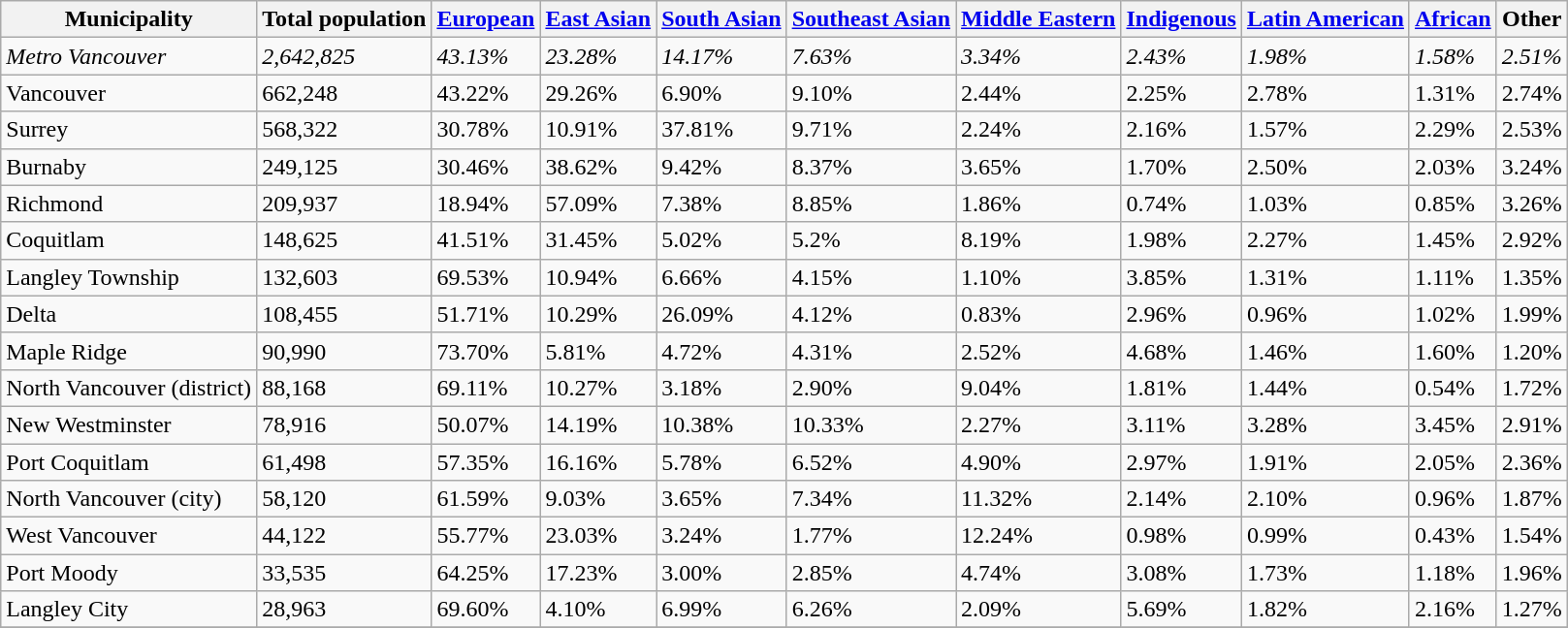<table class="wikitable sortable">
<tr>
<th>Municipality</th>
<th>Total population</th>
<th><a href='#'>European</a></th>
<th><a href='#'>East Asian</a></th>
<th><a href='#'>South Asian</a></th>
<th><a href='#'>Southeast Asian</a></th>
<th><a href='#'>Middle Eastern</a></th>
<th><a href='#'>Indigenous</a></th>
<th><a href='#'>Latin American</a></th>
<th><a href='#'>African</a></th>
<th>Other</th>
</tr>
<tr>
<td><em>Metro Vancouver</em></td>
<td><em>2,642,825</em></td>
<td><em>43.13%</em></td>
<td><em>23.28%</em></td>
<td><em>14.17%</em></td>
<td><em>7.63%</em></td>
<td><em>3.34%</em></td>
<td><em>2.43%</em></td>
<td><em>1.98%</em></td>
<td><em>1.58%</em></td>
<td><em>2.51%</em></td>
</tr>
<tr>
<td>Vancouver</td>
<td>662,248</td>
<td>43.22%</td>
<td>29.26%</td>
<td>6.90%</td>
<td>9.10%</td>
<td>2.44%</td>
<td>2.25%</td>
<td>2.78%</td>
<td>1.31%</td>
<td>2.74%</td>
</tr>
<tr>
<td>Surrey</td>
<td>568,322</td>
<td>30.78%</td>
<td>10.91%</td>
<td>37.81%</td>
<td>9.71%</td>
<td>2.24%</td>
<td>2.16%</td>
<td>1.57%</td>
<td>2.29%</td>
<td>2.53%</td>
</tr>
<tr>
<td>Burnaby</td>
<td>249,125</td>
<td>30.46%</td>
<td>38.62%</td>
<td>9.42%</td>
<td>8.37%</td>
<td>3.65%</td>
<td>1.70%</td>
<td>2.50%</td>
<td>2.03%</td>
<td>3.24%</td>
</tr>
<tr>
<td>Richmond</td>
<td>209,937</td>
<td>18.94%</td>
<td>57.09%</td>
<td>7.38%</td>
<td>8.85%</td>
<td>1.86%</td>
<td>0.74%</td>
<td>1.03%</td>
<td>0.85%</td>
<td>3.26%</td>
</tr>
<tr>
<td>Coquitlam</td>
<td>148,625</td>
<td>41.51%</td>
<td>31.45%</td>
<td>5.02%</td>
<td>5.2%</td>
<td>8.19%</td>
<td>1.98%</td>
<td>2.27%</td>
<td>1.45%</td>
<td>2.92%</td>
</tr>
<tr>
<td>Langley Township</td>
<td>132,603</td>
<td>69.53%</td>
<td>10.94%</td>
<td>6.66%</td>
<td>4.15%</td>
<td>1.10%</td>
<td>3.85%</td>
<td>1.31%</td>
<td>1.11%</td>
<td>1.35%</td>
</tr>
<tr>
<td>Delta</td>
<td>108,455</td>
<td>51.71%</td>
<td>10.29%</td>
<td>26.09%</td>
<td>4.12%</td>
<td>0.83%</td>
<td>2.96%</td>
<td>0.96%</td>
<td>1.02%</td>
<td>1.99%</td>
</tr>
<tr>
<td>Maple Ridge</td>
<td>90,990</td>
<td>73.70%</td>
<td>5.81%</td>
<td>4.72%</td>
<td>4.31%</td>
<td>2.52%</td>
<td>4.68%</td>
<td>1.46%</td>
<td>1.60%</td>
<td>1.20%</td>
</tr>
<tr>
<td>North Vancouver (district)</td>
<td>88,168</td>
<td>69.11%</td>
<td>10.27%</td>
<td>3.18%</td>
<td>2.90%</td>
<td>9.04%</td>
<td>1.81%</td>
<td>1.44%</td>
<td>0.54%</td>
<td>1.72%</td>
</tr>
<tr>
<td>New Westminster</td>
<td>78,916</td>
<td>50.07%</td>
<td>14.19%</td>
<td>10.38%</td>
<td>10.33%</td>
<td>2.27%</td>
<td>3.11%</td>
<td>3.28%</td>
<td>3.45%</td>
<td>2.91%</td>
</tr>
<tr>
<td>Port Coquitlam</td>
<td>61,498</td>
<td>57.35%</td>
<td>16.16%</td>
<td>5.78%</td>
<td>6.52%</td>
<td>4.90%</td>
<td>2.97%</td>
<td>1.91%</td>
<td>2.05%</td>
<td>2.36%</td>
</tr>
<tr>
<td>North Vancouver (city)</td>
<td>58,120</td>
<td>61.59%</td>
<td>9.03%</td>
<td>3.65%</td>
<td>7.34%</td>
<td>11.32%</td>
<td>2.14%</td>
<td>2.10%</td>
<td>0.96%</td>
<td>1.87%</td>
</tr>
<tr>
<td>West Vancouver</td>
<td>44,122</td>
<td>55.77%</td>
<td>23.03%</td>
<td>3.24%</td>
<td>1.77%</td>
<td>12.24%</td>
<td>0.98%</td>
<td>0.99%</td>
<td>0.43%</td>
<td>1.54%</td>
</tr>
<tr>
<td>Port Moody</td>
<td>33,535</td>
<td>64.25%</td>
<td>17.23%</td>
<td>3.00%</td>
<td>2.85%</td>
<td>4.74%</td>
<td>3.08%</td>
<td>1.73%</td>
<td>1.18%</td>
<td>1.96%</td>
</tr>
<tr>
<td>Langley City</td>
<td>28,963</td>
<td>69.60%</td>
<td>4.10%</td>
<td>6.99%</td>
<td>6.26%</td>
<td>2.09%</td>
<td>5.69%</td>
<td>1.82%</td>
<td>2.16%</td>
<td>1.27%</td>
</tr>
<tr>
</tr>
</table>
